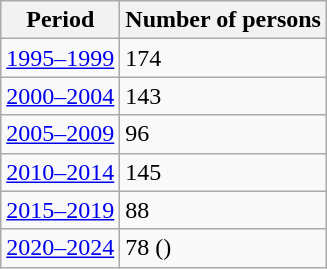<table class="wikitable sortable">
<tr>
<th>Period</th>
<th>Number of persons</th>
</tr>
<tr>
<td><a href='#'>1995–1999</a></td>
<td>174</td>
</tr>
<tr>
<td><a href='#'>2000–2004</a></td>
<td>143</td>
</tr>
<tr>
<td><a href='#'>2005–2009</a></td>
<td>96</td>
</tr>
<tr>
<td><a href='#'>2010–2014</a></td>
<td>145</td>
</tr>
<tr>
<td><a href='#'>2015–2019</a></td>
<td>88</td>
</tr>
<tr>
<td><a href='#'>2020–2024</a></td>
<td>78 ()</td>
</tr>
</table>
